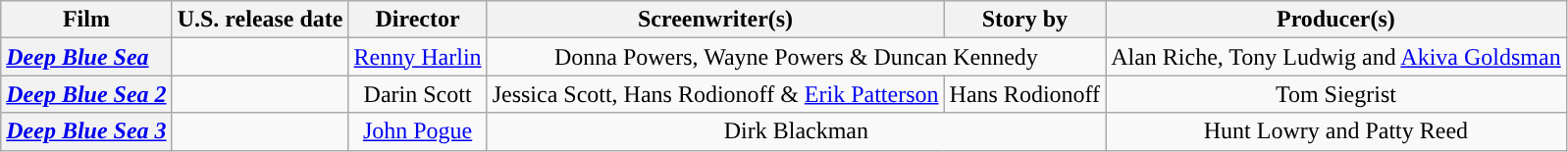<table class="wikitable plainrowheaders" style="text-align:center">
<tr>
<th scope="col">Film</th>
<th scope="col">U.S. release date</th>
<th scope="col">Director</th>
<th scope="col">Screenwriter(s)</th>
<th scope="col">Story by</th>
<th scope="col">Producer(s)</th>
</tr>
<tr>
<th scope="row" style="text-align:left"><em><a href='#'>Deep Blue Sea</a></em></th>
<td style="text-align:left"></td>
<td><a href='#'>Renny Harlin</a></td>
<td colspan="2">Donna Powers, Wayne Powers & Duncan Kennedy</td>
<td>Alan Riche, Tony Ludwig and <a href='#'>Akiva Goldsman</a></td>
</tr>
<tr>
<th scope="row" style="text-align:left"><em><a href='#'>Deep Blue Sea 2</a></em></th>
<td style="text-align:center"></td>
<td>Darin Scott</td>
<td>Jessica Scott, Hans Rodionoff & <a href='#'>Erik Patterson</a></td>
<td>Hans Rodionoff</td>
<td>Tom Siegrist</td>
</tr>
<tr>
<th scope="row" style="text-align:left"><em><a href='#'>Deep Blue Sea 3</a></em></th>
<td style="text-align:center"></td>
<td><a href='#'>John Pogue</a></td>
<td colspan="2">Dirk Blackman</td>
<td>Hunt Lowry and Patty Reed</td>
</tr>
</table>
